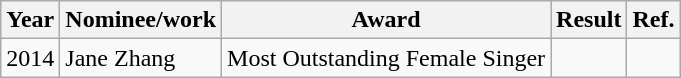<table class="wikitable">
<tr>
<th>Year</th>
<th>Nominee/work</th>
<th>Award</th>
<th><strong>Result</strong></th>
<th>Ref.</th>
</tr>
<tr>
<td>2014</td>
<td>Jane Zhang</td>
<td>Most Outstanding Female Singer</td>
<td></td>
<td></td>
</tr>
</table>
